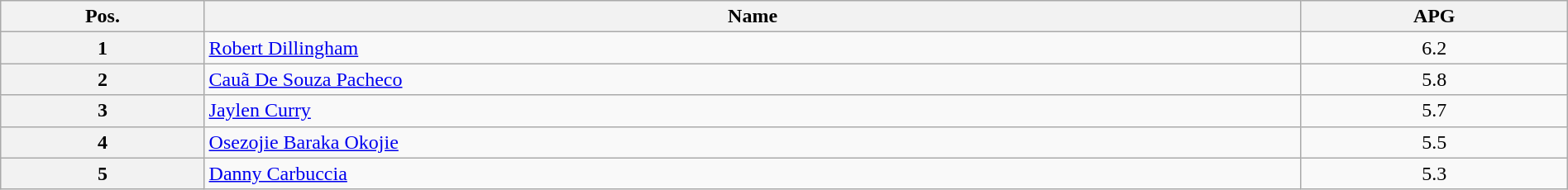<table class=wikitable width=100% style="text-align:center;">
<tr>
<th width="13%">Pos.</th>
<th width="70%">Name</th>
<th width="17%">APG</th>
</tr>
<tr>
<th>1</th>
<td align=left> <a href='#'>Robert Dillingham</a></td>
<td>6.2</td>
</tr>
<tr>
<th>2</th>
<td align=left> <a href='#'>Cauã De Souza Pacheco</a></td>
<td>5.8</td>
</tr>
<tr>
<th>3</th>
<td align=left> <a href='#'>Jaylen Curry</a></td>
<td>5.7</td>
</tr>
<tr>
<th>4</th>
<td align=left> <a href='#'>Osezojie Baraka Okojie</a></td>
<td>5.5</td>
</tr>
<tr>
<th>5</th>
<td align=left> <a href='#'>Danny Carbuccia</a></td>
<td>5.3</td>
</tr>
</table>
